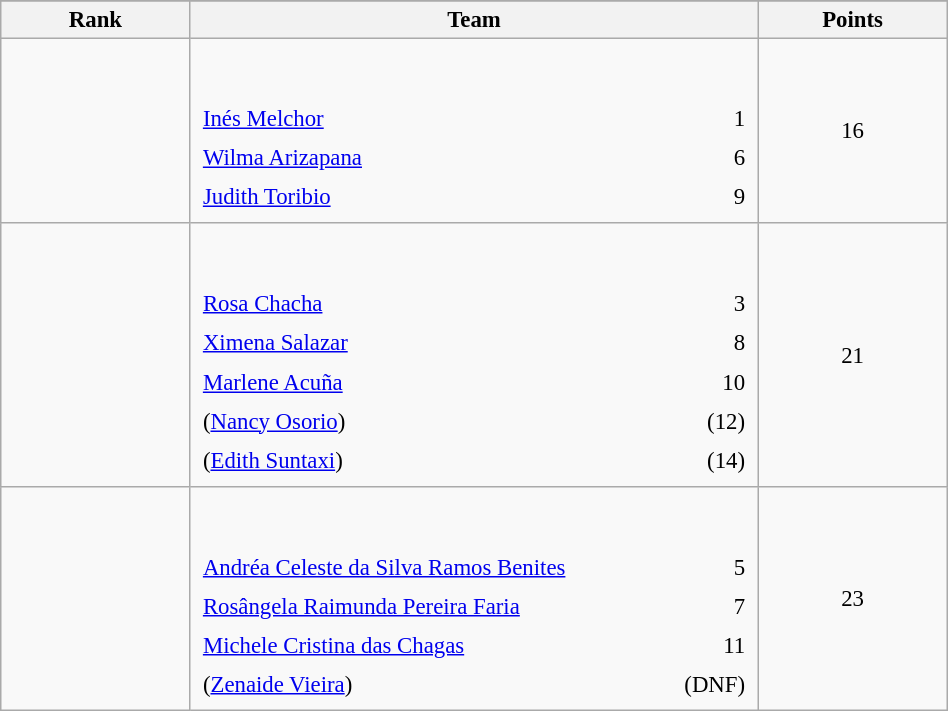<table class="wikitable sortable" style=" text-align:center; font-size:95%;" width="50%">
<tr>
</tr>
<tr>
<th width=10%>Rank</th>
<th width=30%>Team</th>
<th width=10%>Points</th>
</tr>
<tr>
<td align=center></td>
<td align=left> <br><br><table width=100%>
<tr>
<td align=left style="border:0"><a href='#'>Inés Melchor</a></td>
<td align=right style="border:0">1</td>
</tr>
<tr>
<td align=left style="border:0"><a href='#'>Wilma Arizapana</a></td>
<td align=right style="border:0">6</td>
</tr>
<tr>
<td align=left style="border:0"><a href='#'>Judith Toribio</a></td>
<td align=right style="border:0">9</td>
</tr>
</table>
</td>
<td>16</td>
</tr>
<tr>
<td align=center></td>
<td align=left> <br><br><table width=100%>
<tr>
<td align=left style="border:0"><a href='#'>Rosa Chacha</a></td>
<td align=right style="border:0">3</td>
</tr>
<tr>
<td align=left style="border:0"><a href='#'>Ximena Salazar</a></td>
<td align=right style="border:0">8</td>
</tr>
<tr>
<td align=left style="border:0"><a href='#'>Marlene Acuña</a></td>
<td align=right style="border:0">10</td>
</tr>
<tr>
<td align=left style="border:0">(<a href='#'>Nancy Osorio</a>)</td>
<td align=right style="border:0">(12)</td>
</tr>
<tr>
<td align=left style="border:0">(<a href='#'>Edith Suntaxi</a>)</td>
<td align=right style="border:0">(14)</td>
</tr>
</table>
</td>
<td>21</td>
</tr>
<tr>
<td align=center></td>
<td align=left> <br><br><table width=100%>
<tr>
<td align=left style="border:0"><a href='#'>Andréa Celeste da Silva Ramos Benites</a></td>
<td align=right style="border:0">5</td>
</tr>
<tr>
<td align=left style="border:0"><a href='#'>Rosângela Raimunda Pereira Faria</a></td>
<td align=right style="border:0">7</td>
</tr>
<tr>
<td align=left style="border:0"><a href='#'>Michele Cristina das Chagas</a></td>
<td align=right style="border:0">11</td>
</tr>
<tr>
<td align=left style="border:0">(<a href='#'>Zenaide Vieira</a>)</td>
<td align=right style="border:0">(DNF)</td>
</tr>
</table>
</td>
<td>23</td>
</tr>
</table>
